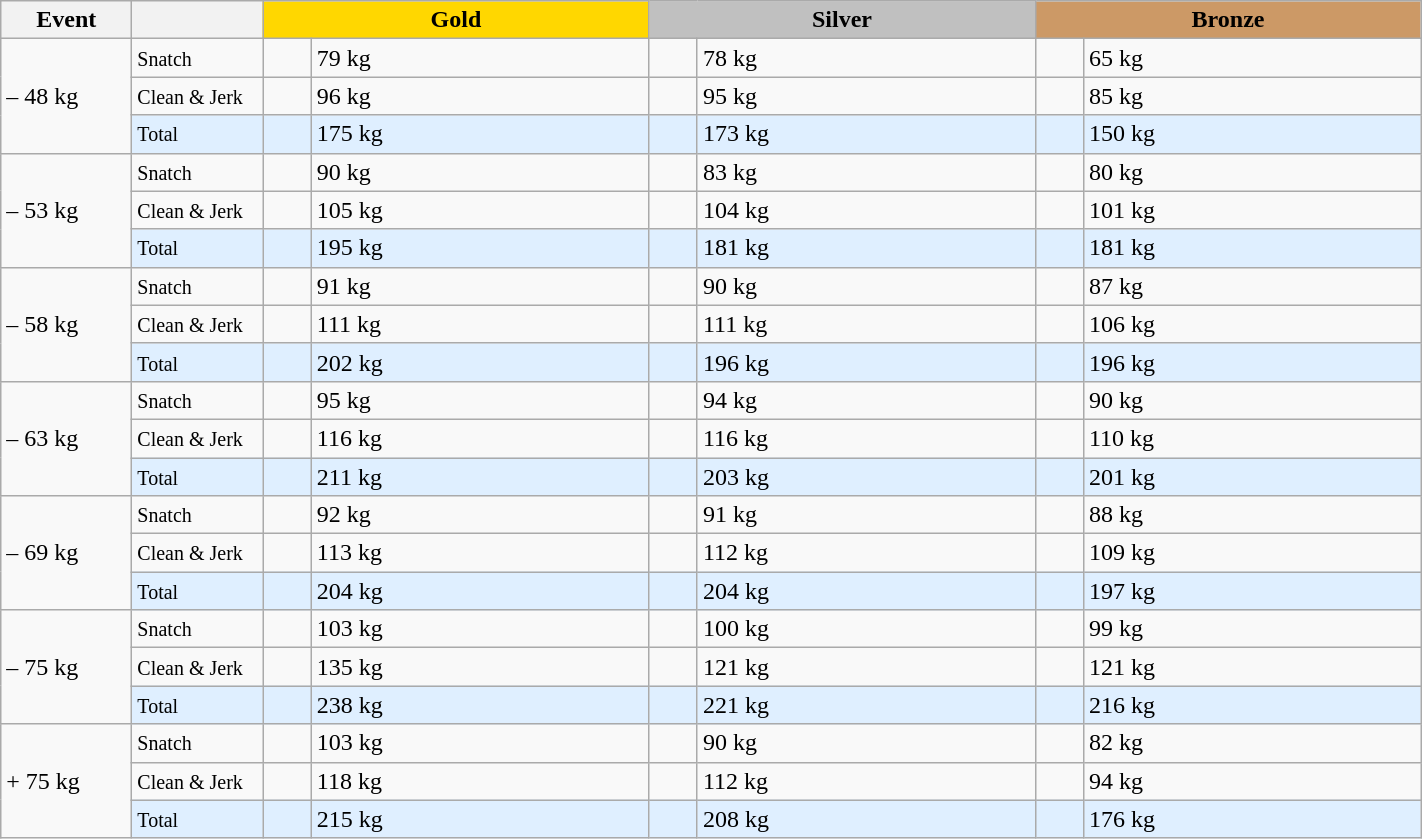<table class="wikitable">
<tr>
<th width=80>Event</th>
<th width=80></th>
<td bgcolor=gold align="center" colspan=2 width=250><strong>Gold</strong></td>
<td bgcolor=silver align="center" colspan=2 width=250><strong>Silver</strong></td>
<td bgcolor=#cc9966 colspan=2 align="center" width=250><strong>Bronze</strong></td>
</tr>
<tr>
<td rowspan=3>– 48 kg</td>
<td><small>Snatch</small></td>
<td></td>
<td>79 kg</td>
<td></td>
<td>78 kg</td>
<td></td>
<td>65 kg</td>
</tr>
<tr>
<td><small>Clean & Jerk</small></td>
<td></td>
<td>96 kg</td>
<td></td>
<td>95 kg</td>
<td></td>
<td>85 kg</td>
</tr>
<tr bgcolor=#dfefff>
<td><small>Total</small></td>
<td></td>
<td>175 kg</td>
<td></td>
<td>173 kg</td>
<td></td>
<td>150 kg</td>
</tr>
<tr>
<td rowspan=3>– 53 kg</td>
<td><small>Snatch</small></td>
<td></td>
<td>90 kg</td>
<td></td>
<td>83 kg</td>
<td></td>
<td>80 kg</td>
</tr>
<tr>
<td><small>Clean & Jerk</small></td>
<td></td>
<td>105 kg</td>
<td></td>
<td>104 kg</td>
<td></td>
<td>101 kg</td>
</tr>
<tr bgcolor=#dfefff>
<td><small>Total</small></td>
<td></td>
<td>195 kg</td>
<td></td>
<td>181 kg</td>
<td></td>
<td>181 kg</td>
</tr>
<tr>
<td rowspan=3>– 58 kg</td>
<td><small>Snatch</small></td>
<td></td>
<td>91 kg</td>
<td></td>
<td>90 kg</td>
<td></td>
<td>87 kg</td>
</tr>
<tr>
<td><small>Clean & Jerk</small></td>
<td></td>
<td>111 kg</td>
<td></td>
<td>111 kg</td>
<td></td>
<td>106 kg</td>
</tr>
<tr bgcolor=#dfefff>
<td><small>Total</small></td>
<td></td>
<td>202 kg</td>
<td></td>
<td>196 kg</td>
<td></td>
<td>196 kg</td>
</tr>
<tr>
<td rowspan=3>– 63 kg</td>
<td><small>Snatch</small></td>
<td></td>
<td>95 kg</td>
<td></td>
<td>94 kg</td>
<td></td>
<td>90 kg</td>
</tr>
<tr>
<td><small>Clean & Jerk</small></td>
<td></td>
<td>116 kg</td>
<td></td>
<td>116 kg</td>
<td></td>
<td>110 kg</td>
</tr>
<tr bgcolor=#dfefff>
<td><small>Total</small></td>
<td></td>
<td>211 kg</td>
<td></td>
<td>203 kg</td>
<td></td>
<td>201 kg</td>
</tr>
<tr>
<td rowspan=3>– 69 kg</td>
<td><small>Snatch</small></td>
<td></td>
<td>92 kg</td>
<td></td>
<td>91 kg</td>
<td></td>
<td>88 kg</td>
</tr>
<tr>
<td><small>Clean & Jerk</small></td>
<td></td>
<td>113 kg</td>
<td></td>
<td>112 kg</td>
<td></td>
<td>109 kg</td>
</tr>
<tr bgcolor=#dfefff>
<td><small>Total</small></td>
<td></td>
<td>204 kg</td>
<td></td>
<td>204 kg</td>
<td></td>
<td>197 kg</td>
</tr>
<tr>
<td rowspan=3>– 75 kg</td>
<td><small>Snatch</small></td>
<td></td>
<td>103 kg</td>
<td></td>
<td>100 kg</td>
<td></td>
<td>99 kg</td>
</tr>
<tr>
<td><small>Clean & Jerk</small></td>
<td></td>
<td>135 kg</td>
<td></td>
<td>121 kg</td>
<td></td>
<td>121 kg</td>
</tr>
<tr bgcolor=#dfefff>
<td><small>Total</small></td>
<td></td>
<td>238 kg</td>
<td></td>
<td>221 kg</td>
<td></td>
<td>216 kg</td>
</tr>
<tr>
<td rowspan=3>+ 75 kg</td>
<td><small>Snatch</small></td>
<td></td>
<td>103 kg</td>
<td></td>
<td>90 kg</td>
<td></td>
<td>82 kg</td>
</tr>
<tr>
<td><small>Clean & Jerk</small></td>
<td></td>
<td>118 kg</td>
<td></td>
<td>112 kg</td>
<td></td>
<td>94 kg</td>
</tr>
<tr bgcolor=#dfefff>
<td><small>Total</small></td>
<td></td>
<td>215 kg</td>
<td></td>
<td>208 kg</td>
<td></td>
<td>176 kg</td>
</tr>
</table>
